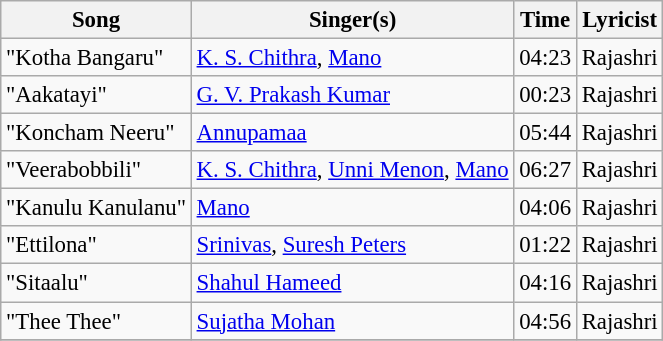<table class="wikitable tracklist" style="font-size:95%;">
<tr>
<th>Song</th>
<th>Singer(s)</th>
<th>Time</th>
<th>Lyricist</th>
</tr>
<tr>
<td>"Kotha Bangaru"</td>
<td><a href='#'>K. S. Chithra</a>, <a href='#'>Mano</a></td>
<td>04:23</td>
<td>Rajashri</td>
</tr>
<tr>
<td>"Aakatayi"</td>
<td><a href='#'>G. V. Prakash Kumar</a></td>
<td>00:23</td>
<td>Rajashri</td>
</tr>
<tr>
<td>"Koncham Neeru"</td>
<td><a href='#'>Annupamaa</a></td>
<td>05:44</td>
<td>Rajashri</td>
</tr>
<tr>
<td>"Veerabobbili"</td>
<td><a href='#'>K. S. Chithra</a>, <a href='#'>Unni Menon</a>, <a href='#'>Mano</a></td>
<td>06:27</td>
<td>Rajashri</td>
</tr>
<tr>
<td>"Kanulu Kanulanu"</td>
<td><a href='#'>Mano</a></td>
<td>04:06</td>
<td>Rajashri</td>
</tr>
<tr>
<td>"Ettilona"</td>
<td><a href='#'>Srinivas</a>, <a href='#'>Suresh Peters</a></td>
<td>01:22</td>
<td>Rajashri</td>
</tr>
<tr>
<td>"Sitaalu"</td>
<td><a href='#'>Shahul Hameed</a></td>
<td>04:16</td>
<td>Rajashri</td>
</tr>
<tr>
<td>"Thee Thee"</td>
<td><a href='#'>Sujatha Mohan</a></td>
<td>04:56</td>
<td>Rajashri</td>
</tr>
<tr>
</tr>
</table>
